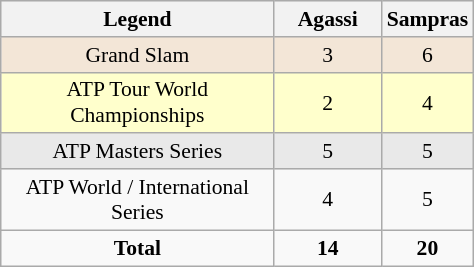<table class=wikitable style="font-size:90%;width:25%; vertical-align:top; text-align:center;">
<tr bgcolor="#eeeeee">
<th><strong>Legend</strong></th>
<th width=65><strong>Agassi</strong></th>
<th><strong>Sampras</strong></th>
</tr>
<tr style="background:#f3e6d7;">
<td>Grand Slam</td>
<td>3</td>
<td>6</td>
</tr>
<tr style="background:#ffc;">
<td>ATP Tour World Championships</td>
<td>2</td>
<td>4</td>
</tr>
<tr style="background:#e9e9e9;">
<td>ATP Masters Series</td>
<td>5</td>
<td>5</td>
</tr>
<tr>
<td>ATP World / International Series</td>
<td>4</td>
<td>5</td>
</tr>
<tr>
<td><strong>Total</strong></td>
<td><strong>14</strong></td>
<td><strong>20</strong></td>
</tr>
</table>
